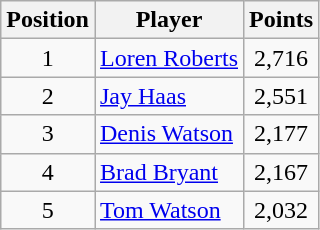<table class="wikitable">
<tr>
<th>Position</th>
<th>Player</th>
<th>Points</th>
</tr>
<tr>
<td align=center>1</td>
<td> <a href='#'>Loren Roberts</a></td>
<td align=center>2,716</td>
</tr>
<tr>
<td align=center>2</td>
<td> <a href='#'>Jay Haas</a></td>
<td align=center>2,551</td>
</tr>
<tr>
<td align=center>3</td>
<td> <a href='#'>Denis Watson</a></td>
<td align=center>2,177</td>
</tr>
<tr>
<td align=center>4</td>
<td> <a href='#'>Brad Bryant</a></td>
<td align=center>2,167</td>
</tr>
<tr>
<td align=center>5</td>
<td> <a href='#'>Tom Watson</a></td>
<td align=center>2,032</td>
</tr>
</table>
